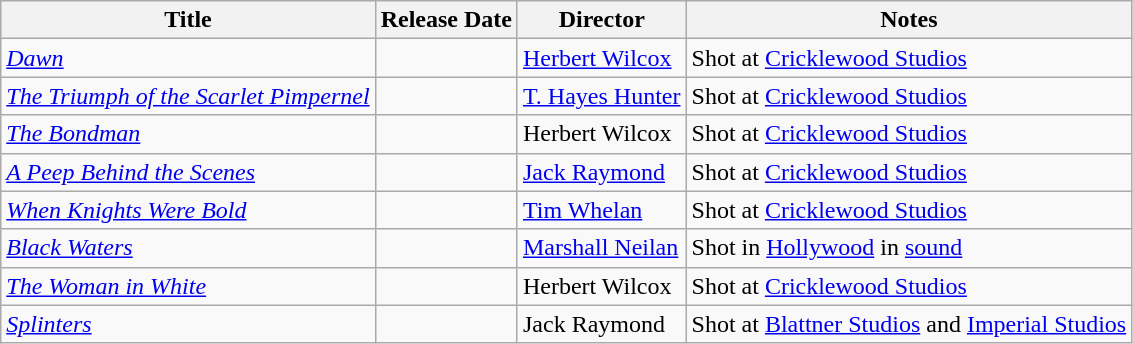<table class="wikitable sortable">
<tr>
<th>Title</th>
<th>Release Date</th>
<th>Director</th>
<th>Notes</th>
</tr>
<tr>
<td><em><a href='#'>Dawn</a></em></td>
<td></td>
<td><a href='#'>Herbert Wilcox</a></td>
<td>Shot at <a href='#'>Cricklewood Studios</a></td>
</tr>
<tr>
<td><em><a href='#'>The Triumph of the Scarlet Pimpernel</a></em></td>
<td></td>
<td><a href='#'>T. Hayes Hunter</a></td>
<td>Shot at <a href='#'>Cricklewood Studios</a></td>
</tr>
<tr>
<td><em><a href='#'>The Bondman</a></em></td>
<td></td>
<td>Herbert Wilcox</td>
<td>Shot at <a href='#'>Cricklewood Studios</a></td>
</tr>
<tr>
<td><em><a href='#'>A Peep Behind the Scenes</a></em></td>
<td></td>
<td><a href='#'>Jack Raymond</a></td>
<td>Shot at <a href='#'>Cricklewood Studios</a></td>
</tr>
<tr>
<td><em><a href='#'>When Knights Were Bold</a></em></td>
<td></td>
<td><a href='#'>Tim Whelan</a></td>
<td>Shot at <a href='#'>Cricklewood Studios</a></td>
</tr>
<tr>
<td><em><a href='#'>Black Waters</a></em></td>
<td></td>
<td><a href='#'>Marshall Neilan </a></td>
<td>Shot in <a href='#'>Hollywood</a> in <a href='#'>sound</a></td>
</tr>
<tr>
<td><em><a href='#'>The Woman in White</a></em></td>
<td></td>
<td>Herbert Wilcox</td>
<td>Shot at <a href='#'>Cricklewood Studios</a></td>
</tr>
<tr>
<td><em><a href='#'>Splinters</a></em></td>
<td></td>
<td>Jack Raymond</td>
<td>Shot at <a href='#'>Blattner Studios</a> and <a href='#'>Imperial Studios</a></td>
</tr>
</table>
